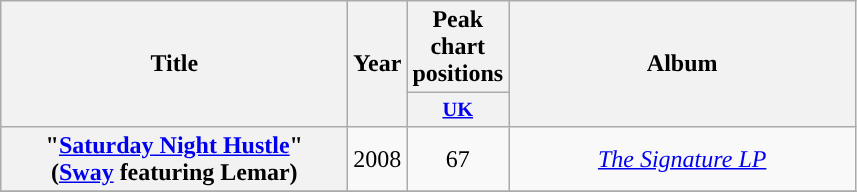<table class="wikitable plainrowheaders" style="text-align:center;" border="1">
<tr>
<th scope="col" rowspan="2" style="width:14em;">Title</th>
<th scope="col" rowspan="2">Year</th>
<th scope="col" colspan="1">Peak chart positions</th>
<th scope="col" rowspan="2" style="width:14em;">Album</th>
</tr>
<tr>
<th scope="col" style="width:3em;font-size:85%;"><a href='#'>UK</a><br></th>
</tr>
<tr>
<th scope="row">"<a href='#'>Saturday Night Hustle</a>" <br><span>(<a href='#'>Sway</a> featuring Lemar)</span></th>
<td>2008</td>
<td>67</td>
<td><em><a href='#'>The Signature LP</a></em></td>
</tr>
<tr>
</tr>
</table>
